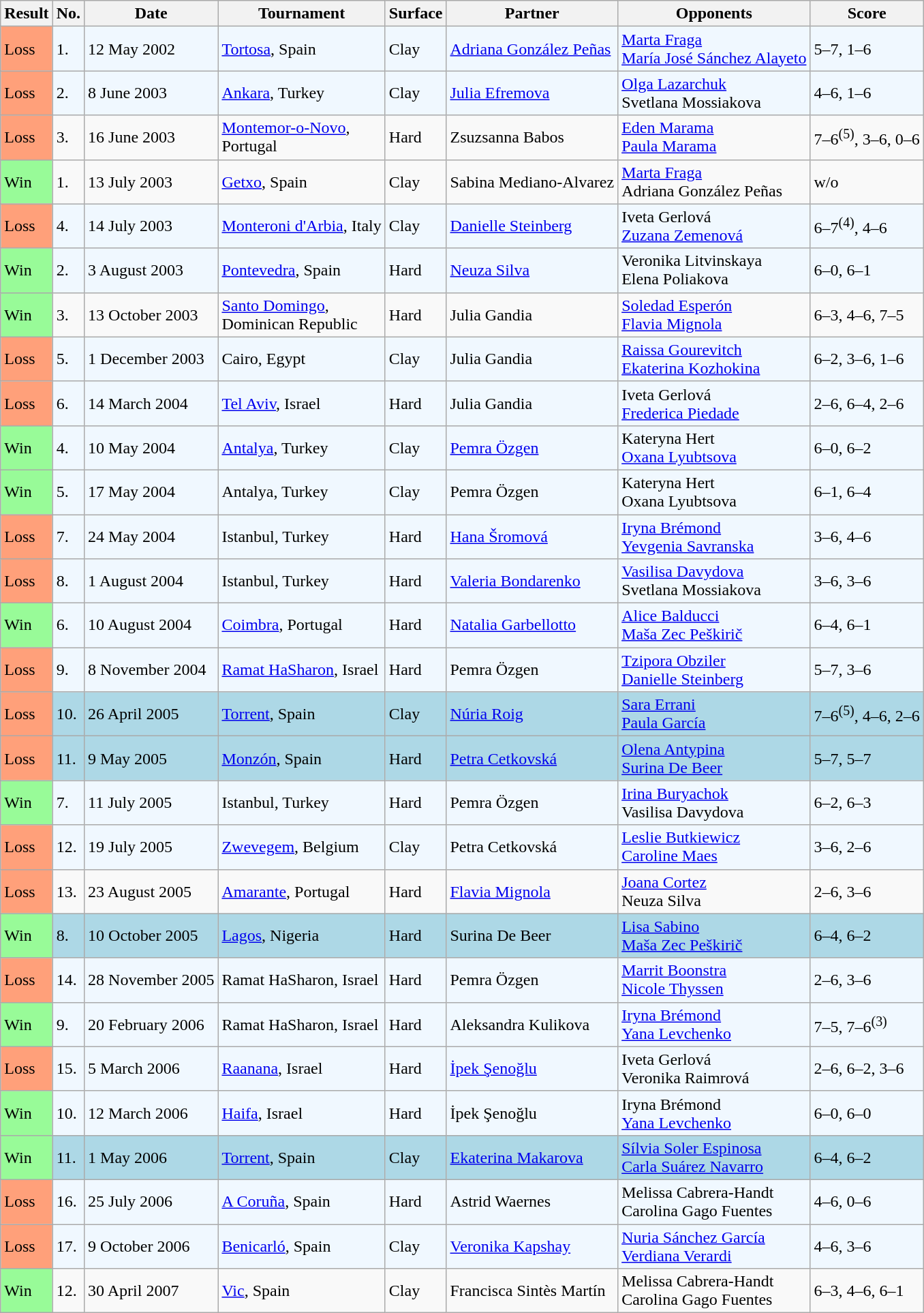<table class="sortable wikitable">
<tr>
<th>Result</th>
<th>No.</th>
<th>Date</th>
<th>Tournament</th>
<th>Surface</th>
<th>Partner</th>
<th>Opponents</th>
<th class="unsortable">Score</th>
</tr>
<tr style="background:#f0f8ff;">
<td style="background:#ffa07a;">Loss</td>
<td>1.</td>
<td>12 May 2002</td>
<td><a href='#'>Tortosa</a>, Spain</td>
<td>Clay</td>
<td> <a href='#'>Adriana González Peñas</a></td>
<td> <a href='#'>Marta Fraga</a> <br>  <a href='#'>María José Sánchez Alayeto</a></td>
<td>5–7, 1–6</td>
</tr>
<tr style="background:#f0f8ff;">
<td style="background:#ffa07a;">Loss</td>
<td>2.</td>
<td>8 June 2003</td>
<td><a href='#'>Ankara</a>, Turkey</td>
<td>Clay</td>
<td> <a href='#'>Julia Efremova</a></td>
<td> <a href='#'>Olga Lazarchuk</a> <br>  Svetlana Mossiakova</td>
<td>4–6, 1–6</td>
</tr>
<tr>
<td style="background:#ffa07a;">Loss</td>
<td>3.</td>
<td>16 June 2003</td>
<td><a href='#'>Montemor-o-Novo</a>, <br>Portugal</td>
<td>Hard</td>
<td> Zsuzsanna Babos</td>
<td> <a href='#'>Eden Marama</a> <br>  <a href='#'>Paula Marama</a></td>
<td>7–6<sup>(5)</sup>, 3–6, 0–6</td>
</tr>
<tr>
<td style="background:#98fb98;">Win</td>
<td>1.</td>
<td>13 July 2003</td>
<td><a href='#'>Getxo</a>, Spain</td>
<td>Clay</td>
<td> Sabina Mediano-Alvarez</td>
<td> <a href='#'>Marta Fraga</a> <br>  Adriana González Peñas</td>
<td>w/o</td>
</tr>
<tr style="background:#f0f8ff;">
<td style="background:#ffa07a;">Loss</td>
<td>4.</td>
<td>14 July 2003</td>
<td><a href='#'>Monteroni d'Arbia</a>, Italy</td>
<td>Clay</td>
<td> <a href='#'>Danielle Steinberg</a></td>
<td> Iveta Gerlová <br>  <a href='#'>Zuzana Zemenová</a></td>
<td>6–7<sup>(4)</sup>, 4–6</td>
</tr>
<tr style="background:#f0f8ff;">
<td style="background:#98fb98;">Win</td>
<td>2.</td>
<td>3 August 2003</td>
<td><a href='#'>Pontevedra</a>, Spain</td>
<td>Hard</td>
<td> <a href='#'>Neuza Silva</a></td>
<td> Veronika Litvinskaya <br>  Elena Poliakova</td>
<td>6–0, 6–1</td>
</tr>
<tr>
<td style="background:#98fb98;">Win</td>
<td>3.</td>
<td>13 October 2003</td>
<td><a href='#'>Santo Domingo</a>, <br>Dominican Republic</td>
<td>Hard</td>
<td> Julia Gandia</td>
<td> <a href='#'>Soledad Esperón</a> <br>  <a href='#'>Flavia Mignola</a></td>
<td>6–3, 4–6, 7–5</td>
</tr>
<tr style="background:#f0f8ff;">
<td style="background:#ffa07a;">Loss</td>
<td>5.</td>
<td>1 December 2003</td>
<td>Cairo, Egypt</td>
<td>Clay</td>
<td> Julia Gandia</td>
<td> <a href='#'>Raissa Gourevitch</a> <br>  <a href='#'>Ekaterina Kozhokina</a></td>
<td>6–2, 3–6, 1–6</td>
</tr>
<tr style="background:#f0f8ff;">
<td style="background:#ffa07a;">Loss</td>
<td>6.</td>
<td>14 March 2004</td>
<td><a href='#'>Tel Aviv</a>, Israel</td>
<td>Hard</td>
<td> Julia Gandia</td>
<td> Iveta Gerlová <br>  <a href='#'>Frederica Piedade</a></td>
<td>2–6, 6–4, 2–6</td>
</tr>
<tr style="background:#f0f8ff;">
<td style="background:#98fb98;">Win</td>
<td>4.</td>
<td>10 May 2004</td>
<td><a href='#'>Antalya</a>, Turkey</td>
<td>Clay</td>
<td> <a href='#'>Pemra Özgen</a></td>
<td> Kateryna Hert <br>  <a href='#'>Oxana Lyubtsova</a></td>
<td>6–0, 6–2</td>
</tr>
<tr style="background:#f0f8ff;">
<td style="background:#98fb98;">Win</td>
<td>5.</td>
<td>17 May 2004</td>
<td>Antalya, Turkey</td>
<td>Clay</td>
<td> Pemra Özgen</td>
<td> Kateryna Hert <br>  Oxana Lyubtsova</td>
<td>6–1, 6–4</td>
</tr>
<tr bgcolor="#f0f8ff">
<td style="background:#ffa07a;">Loss</td>
<td>7.</td>
<td>24 May 2004</td>
<td>Istanbul, Turkey</td>
<td>Hard</td>
<td> <a href='#'>Hana Šromová</a></td>
<td> <a href='#'>Iryna Brémond</a> <br>  <a href='#'>Yevgenia Savranska</a></td>
<td>3–6, 4–6</td>
</tr>
<tr style="background:#f0f8ff;">
<td style="background:#ffa07a;">Loss</td>
<td>8.</td>
<td>1 August 2004</td>
<td>Istanbul, Turkey</td>
<td>Hard</td>
<td> <a href='#'>Valeria Bondarenko</a></td>
<td> <a href='#'>Vasilisa Davydova</a> <br>  Svetlana Mossiakova</td>
<td>3–6, 3–6</td>
</tr>
<tr style="background:#f0f8ff;">
<td style="background:#98fb98;">Win</td>
<td>6.</td>
<td>10 August 2004</td>
<td><a href='#'>Coimbra</a>, Portugal</td>
<td>Hard</td>
<td> <a href='#'>Natalia Garbellotto</a></td>
<td> <a href='#'>Alice Balducci</a> <br>  <a href='#'>Maša Zec Peškirič</a></td>
<td>6–4, 6–1</td>
</tr>
<tr style="background:#f0f8ff;">
<td style="background:#ffa07a;">Loss</td>
<td>9.</td>
<td>8 November 2004</td>
<td><a href='#'>Ramat HaSharon</a>, Israel</td>
<td>Hard</td>
<td> Pemra Özgen</td>
<td> <a href='#'>Tzipora Obziler</a> <br>  <a href='#'>Danielle Steinberg</a></td>
<td>5–7, 3–6</td>
</tr>
<tr style="background:lightblue;">
<td style="background:#ffa07a;">Loss</td>
<td>10.</td>
<td>26 April 2005</td>
<td><a href='#'>Torrent</a>, Spain</td>
<td>Clay</td>
<td> <a href='#'>Núria Roig</a></td>
<td> <a href='#'>Sara Errani</a> <br>  <a href='#'>Paula García</a></td>
<td>7–6<sup>(5)</sup>, 4–6, 2–6</td>
</tr>
<tr style="background:lightblue;">
<td style="background:#ffa07a;">Loss</td>
<td>11.</td>
<td>9 May 2005</td>
<td><a href='#'>Monzón</a>, Spain</td>
<td>Hard</td>
<td> <a href='#'>Petra Cetkovská</a></td>
<td> <a href='#'>Olena Antypina</a> <br>  <a href='#'>Surina De Beer</a></td>
<td>5–7, 5–7</td>
</tr>
<tr style="background:#f0f8ff;">
<td style="background:#98fb98;">Win</td>
<td>7.</td>
<td>11 July 2005</td>
<td>Istanbul, Turkey</td>
<td>Hard</td>
<td> Pemra Özgen</td>
<td> <a href='#'>Irina Buryachok</a> <br>  Vasilisa Davydova</td>
<td>6–2, 6–3</td>
</tr>
<tr style="background:#f0f8ff;">
<td style="background:#ffa07a;">Loss</td>
<td>12.</td>
<td>19 July 2005</td>
<td><a href='#'>Zwevegem</a>, Belgium</td>
<td>Clay</td>
<td> Petra Cetkovská</td>
<td> <a href='#'>Leslie Butkiewicz</a> <br>  <a href='#'>Caroline Maes</a></td>
<td>3–6, 2–6</td>
</tr>
<tr>
<td style="background:#ffa07a;">Loss</td>
<td>13.</td>
<td>23 August 2005</td>
<td><a href='#'>Amarante</a>, Portugal</td>
<td>Hard</td>
<td> <a href='#'>Flavia Mignola</a></td>
<td> <a href='#'>Joana Cortez</a> <br>  Neuza Silva</td>
<td>2–6, 3–6</td>
</tr>
<tr style="background:lightblue;">
<td style="background:#98fb98;">Win</td>
<td>8.</td>
<td>10 October 2005</td>
<td><a href='#'>Lagos</a>, Nigeria</td>
<td>Hard</td>
<td> Surina De Beer</td>
<td> <a href='#'>Lisa Sabino</a> <br>  <a href='#'>Maša Zec Peškirič</a></td>
<td>6–4, 6–2</td>
</tr>
<tr style="background:#f0f8ff;">
<td style="background:#ffa07a;">Loss</td>
<td>14.</td>
<td>28 November 2005</td>
<td>Ramat HaSharon, Israel</td>
<td>Hard</td>
<td> Pemra Özgen</td>
<td> <a href='#'>Marrit Boonstra</a> <br>  <a href='#'>Nicole Thyssen</a></td>
<td>2–6, 3–6</td>
</tr>
<tr style="background:#f0f8ff;">
<td style="background:#98fb98;">Win</td>
<td>9.</td>
<td>20 February 2006</td>
<td>Ramat HaSharon, Israel</td>
<td>Hard</td>
<td> Aleksandra Kulikova</td>
<td> <a href='#'>Iryna Brémond</a> <br>  <a href='#'>Yana Levchenko</a></td>
<td>7–5, 7–6<sup>(3)</sup></td>
</tr>
<tr style="background:#f0f8ff;">
<td style="background:#ffa07a;">Loss</td>
<td>15.</td>
<td>5 March 2006</td>
<td><a href='#'>Raanana</a>, Israel</td>
<td>Hard</td>
<td> <a href='#'>İpek Şenoğlu</a></td>
<td> Iveta Gerlová <br>  Veronika Raimrová</td>
<td>2–6, 6–2, 3–6</td>
</tr>
<tr style="background:#f0f8ff;">
<td style="background:#98fb98;">Win</td>
<td>10.</td>
<td>12 March 2006</td>
<td><a href='#'>Haifa</a>, Israel</td>
<td>Hard</td>
<td> İpek Şenoğlu</td>
<td> Iryna Brémond <br>  <a href='#'>Yana Levchenko</a></td>
<td>6–0, 6–0</td>
</tr>
<tr style="background:lightblue;">
<td style="background:#98fb98;">Win</td>
<td>11.</td>
<td>1 May 2006</td>
<td><a href='#'>Torrent</a>, Spain</td>
<td>Clay</td>
<td> <a href='#'>Ekaterina Makarova</a></td>
<td> <a href='#'>Sílvia Soler Espinosa</a> <br>  <a href='#'>Carla Suárez Navarro</a></td>
<td>6–4, 6–2</td>
</tr>
<tr style="background:#f0f8ff;">
<td style="background:#ffa07a;">Loss</td>
<td>16.</td>
<td>25 July 2006</td>
<td><a href='#'>A Coruña</a>, Spain</td>
<td>Hard</td>
<td> Astrid Waernes</td>
<td> Melissa Cabrera-Handt <br>  Carolina Gago Fuentes</td>
<td>4–6, 0–6</td>
</tr>
<tr style="background:#f0f8ff;">
<td style="background:#ffa07a;">Loss</td>
<td>17.</td>
<td>9 October 2006</td>
<td><a href='#'>Benicarló</a>, Spain</td>
<td>Clay</td>
<td> <a href='#'>Veronika Kapshay</a></td>
<td> <a href='#'>Nuria Sánchez García</a> <br>  <a href='#'>Verdiana Verardi</a></td>
<td>4–6, 3–6</td>
</tr>
<tr>
<td style="background:#98fb98;">Win</td>
<td>12.</td>
<td>30 April 2007</td>
<td><a href='#'>Vic</a>, Spain</td>
<td>Clay</td>
<td> Francisca Sintès Martín</td>
<td> Melissa Cabrera-Handt <br>  Carolina Gago Fuentes</td>
<td>6–3, 4–6, 6–1</td>
</tr>
</table>
